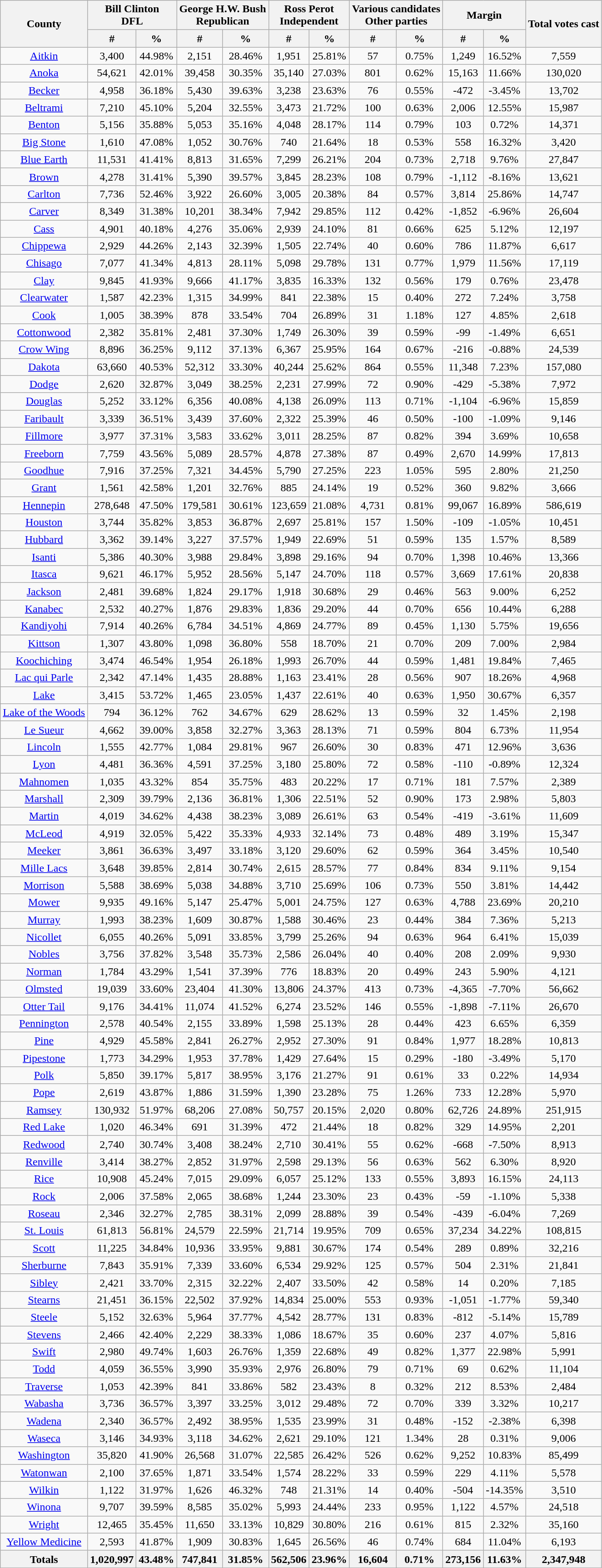<table class="wikitable sortable" style="text-align:center">
<tr>
<th style="text-align:center;" rowspan="2">County</th>
<th style="text-align:center;" colspan="2">Bill Clinton<br>DFL</th>
<th style="text-align:center;" colspan="2">George H.W. Bush<br>Republican</th>
<th style="text-align:center;" colspan="2">Ross Perot<br>Independent</th>
<th style="text-align:center;" colspan="2">Various candidates<br>Other parties</th>
<th style="text-align:center;" colspan="2">Margin</th>
<th style="text-align:center;" rowspan="2">Total votes cast</th>
</tr>
<tr>
<th style="text-align:center;" data-sort-type="number">#</th>
<th style="text-align:center;" data-sort-type="number">%</th>
<th style="text-align:center;" data-sort-type="number">#</th>
<th style="text-align:center;" data-sort-type="number">%</th>
<th style="text-align:center;" data-sort-type="number">#</th>
<th style="text-align:center;" data-sort-type="number">%</th>
<th style="text-align:center;" data-sort-type="number">#</th>
<th style="text-align:center;" data-sort-type="number">%</th>
<th style="text-align:center;" data-sort-type="number">#</th>
<th style="text-align:center;" data-sort-type="number">%</th>
</tr>
<tr style="text-align:center;">
<td><a href='#'>Aitkin</a></td>
<td>3,400</td>
<td>44.98%</td>
<td>2,151</td>
<td>28.46%</td>
<td>1,951</td>
<td>25.81%</td>
<td>57</td>
<td>0.75%</td>
<td>1,249</td>
<td>16.52%</td>
<td>7,559</td>
</tr>
<tr style="text-align:center;">
<td><a href='#'>Anoka</a></td>
<td>54,621</td>
<td>42.01%</td>
<td>39,458</td>
<td>30.35%</td>
<td>35,140</td>
<td>27.03%</td>
<td>801</td>
<td>0.62%</td>
<td>15,163</td>
<td>11.66%</td>
<td>130,020</td>
</tr>
<tr style="text-align:center;">
<td><a href='#'>Becker</a></td>
<td>4,958</td>
<td>36.18%</td>
<td>5,430</td>
<td>39.63%</td>
<td>3,238</td>
<td>23.63%</td>
<td>76</td>
<td>0.55%</td>
<td>-472</td>
<td>-3.45%</td>
<td>13,702</td>
</tr>
<tr style="text-align:center;">
<td><a href='#'>Beltrami</a></td>
<td>7,210</td>
<td>45.10%</td>
<td>5,204</td>
<td>32.55%</td>
<td>3,473</td>
<td>21.72%</td>
<td>100</td>
<td>0.63%</td>
<td>2,006</td>
<td>12.55%</td>
<td>15,987</td>
</tr>
<tr style="text-align:center;">
<td><a href='#'>Benton</a></td>
<td>5,156</td>
<td>35.88%</td>
<td>5,053</td>
<td>35.16%</td>
<td>4,048</td>
<td>28.17%</td>
<td>114</td>
<td>0.79%</td>
<td>103</td>
<td>0.72%</td>
<td>14,371</td>
</tr>
<tr style="text-align:center;">
<td><a href='#'>Big Stone</a></td>
<td>1,610</td>
<td>47.08%</td>
<td>1,052</td>
<td>30.76%</td>
<td>740</td>
<td>21.64%</td>
<td>18</td>
<td>0.53%</td>
<td>558</td>
<td>16.32%</td>
<td>3,420</td>
</tr>
<tr style="text-align:center;">
<td><a href='#'>Blue Earth</a></td>
<td>11,531</td>
<td>41.41%</td>
<td>8,813</td>
<td>31.65%</td>
<td>7,299</td>
<td>26.21%</td>
<td>204</td>
<td>0.73%</td>
<td>2,718</td>
<td>9.76%</td>
<td>27,847</td>
</tr>
<tr style="text-align:center;">
<td><a href='#'>Brown</a></td>
<td>4,278</td>
<td>31.41%</td>
<td>5,390</td>
<td>39.57%</td>
<td>3,845</td>
<td>28.23%</td>
<td>108</td>
<td>0.79%</td>
<td>-1,112</td>
<td>-8.16%</td>
<td>13,621</td>
</tr>
<tr style="text-align:center;">
<td><a href='#'>Carlton</a></td>
<td>7,736</td>
<td>52.46%</td>
<td>3,922</td>
<td>26.60%</td>
<td>3,005</td>
<td>20.38%</td>
<td>84</td>
<td>0.57%</td>
<td>3,814</td>
<td>25.86%</td>
<td>14,747</td>
</tr>
<tr style="text-align:center;">
<td><a href='#'>Carver</a></td>
<td>8,349</td>
<td>31.38%</td>
<td>10,201</td>
<td>38.34%</td>
<td>7,942</td>
<td>29.85%</td>
<td>112</td>
<td>0.42%</td>
<td>-1,852</td>
<td>-6.96%</td>
<td>26,604</td>
</tr>
<tr style="text-align:center;">
<td><a href='#'>Cass</a></td>
<td>4,901</td>
<td>40.18%</td>
<td>4,276</td>
<td>35.06%</td>
<td>2,939</td>
<td>24.10%</td>
<td>81</td>
<td>0.66%</td>
<td>625</td>
<td>5.12%</td>
<td>12,197</td>
</tr>
<tr style="text-align:center;">
<td><a href='#'>Chippewa</a></td>
<td>2,929</td>
<td>44.26%</td>
<td>2,143</td>
<td>32.39%</td>
<td>1,505</td>
<td>22.74%</td>
<td>40</td>
<td>0.60%</td>
<td>786</td>
<td>11.87%</td>
<td>6,617</td>
</tr>
<tr style="text-align:center;">
<td><a href='#'>Chisago</a></td>
<td>7,077</td>
<td>41.34%</td>
<td>4,813</td>
<td>28.11%</td>
<td>5,098</td>
<td>29.78%</td>
<td>131</td>
<td>0.77%</td>
<td>1,979</td>
<td>11.56%</td>
<td>17,119</td>
</tr>
<tr style="text-align:center;">
<td><a href='#'>Clay</a></td>
<td>9,845</td>
<td>41.93%</td>
<td>9,666</td>
<td>41.17%</td>
<td>3,835</td>
<td>16.33%</td>
<td>132</td>
<td>0.56%</td>
<td>179</td>
<td>0.76%</td>
<td>23,478</td>
</tr>
<tr style="text-align:center;">
<td><a href='#'>Clearwater</a></td>
<td>1,587</td>
<td>42.23%</td>
<td>1,315</td>
<td>34.99%</td>
<td>841</td>
<td>22.38%</td>
<td>15</td>
<td>0.40%</td>
<td>272</td>
<td>7.24%</td>
<td>3,758</td>
</tr>
<tr style="text-align:center;">
<td><a href='#'>Cook</a></td>
<td>1,005</td>
<td>38.39%</td>
<td>878</td>
<td>33.54%</td>
<td>704</td>
<td>26.89%</td>
<td>31</td>
<td>1.18%</td>
<td>127</td>
<td>4.85%</td>
<td>2,618</td>
</tr>
<tr style="text-align:center;">
<td><a href='#'>Cottonwood</a></td>
<td>2,382</td>
<td>35.81%</td>
<td>2,481</td>
<td>37.30%</td>
<td>1,749</td>
<td>26.30%</td>
<td>39</td>
<td>0.59%</td>
<td>-99</td>
<td>-1.49%</td>
<td>6,651</td>
</tr>
<tr style="text-align:center;">
<td><a href='#'>Crow Wing</a></td>
<td>8,896</td>
<td>36.25%</td>
<td>9,112</td>
<td>37.13%</td>
<td>6,367</td>
<td>25.95%</td>
<td>164</td>
<td>0.67%</td>
<td>-216</td>
<td>-0.88%</td>
<td>24,539</td>
</tr>
<tr style="text-align:center;">
<td><a href='#'>Dakota</a></td>
<td>63,660</td>
<td>40.53%</td>
<td>52,312</td>
<td>33.30%</td>
<td>40,244</td>
<td>25.62%</td>
<td>864</td>
<td>0.55%</td>
<td>11,348</td>
<td>7.23%</td>
<td>157,080</td>
</tr>
<tr style="text-align:center;">
<td><a href='#'>Dodge</a></td>
<td>2,620</td>
<td>32.87%</td>
<td>3,049</td>
<td>38.25%</td>
<td>2,231</td>
<td>27.99%</td>
<td>72</td>
<td>0.90%</td>
<td>-429</td>
<td>-5.38%</td>
<td>7,972</td>
</tr>
<tr style="text-align:center;">
<td><a href='#'>Douglas</a></td>
<td>5,252</td>
<td>33.12%</td>
<td>6,356</td>
<td>40.08%</td>
<td>4,138</td>
<td>26.09%</td>
<td>113</td>
<td>0.71%</td>
<td>-1,104</td>
<td>-6.96%</td>
<td>15,859</td>
</tr>
<tr style="text-align:center;">
<td><a href='#'>Faribault</a></td>
<td>3,339</td>
<td>36.51%</td>
<td>3,439</td>
<td>37.60%</td>
<td>2,322</td>
<td>25.39%</td>
<td>46</td>
<td>0.50%</td>
<td>-100</td>
<td>-1.09%</td>
<td>9,146</td>
</tr>
<tr style="text-align:center;">
<td><a href='#'>Fillmore</a></td>
<td>3,977</td>
<td>37.31%</td>
<td>3,583</td>
<td>33.62%</td>
<td>3,011</td>
<td>28.25%</td>
<td>87</td>
<td>0.82%</td>
<td>394</td>
<td>3.69%</td>
<td>10,658</td>
</tr>
<tr style="text-align:center;">
<td><a href='#'>Freeborn</a></td>
<td>7,759</td>
<td>43.56%</td>
<td>5,089</td>
<td>28.57%</td>
<td>4,878</td>
<td>27.38%</td>
<td>87</td>
<td>0.49%</td>
<td>2,670</td>
<td>14.99%</td>
<td>17,813</td>
</tr>
<tr style="text-align:center;">
<td><a href='#'>Goodhue</a></td>
<td>7,916</td>
<td>37.25%</td>
<td>7,321</td>
<td>34.45%</td>
<td>5,790</td>
<td>27.25%</td>
<td>223</td>
<td>1.05%</td>
<td>595</td>
<td>2.80%</td>
<td>21,250</td>
</tr>
<tr style="text-align:center;">
<td><a href='#'>Grant</a></td>
<td>1,561</td>
<td>42.58%</td>
<td>1,201</td>
<td>32.76%</td>
<td>885</td>
<td>24.14%</td>
<td>19</td>
<td>0.52%</td>
<td>360</td>
<td>9.82%</td>
<td>3,666</td>
</tr>
<tr style="text-align:center;">
<td><a href='#'>Hennepin</a></td>
<td>278,648</td>
<td>47.50%</td>
<td>179,581</td>
<td>30.61%</td>
<td>123,659</td>
<td>21.08%</td>
<td>4,731</td>
<td>0.81%</td>
<td>99,067</td>
<td>16.89%</td>
<td>586,619</td>
</tr>
<tr style="text-align:center;">
<td><a href='#'>Houston</a></td>
<td>3,744</td>
<td>35.82%</td>
<td>3,853</td>
<td>36.87%</td>
<td>2,697</td>
<td>25.81%</td>
<td>157</td>
<td>1.50%</td>
<td>-109</td>
<td>-1.05%</td>
<td>10,451</td>
</tr>
<tr style="text-align:center;">
<td><a href='#'>Hubbard</a></td>
<td>3,362</td>
<td>39.14%</td>
<td>3,227</td>
<td>37.57%</td>
<td>1,949</td>
<td>22.69%</td>
<td>51</td>
<td>0.59%</td>
<td>135</td>
<td>1.57%</td>
<td>8,589</td>
</tr>
<tr style="text-align:center;">
<td><a href='#'>Isanti</a></td>
<td>5,386</td>
<td>40.30%</td>
<td>3,988</td>
<td>29.84%</td>
<td>3,898</td>
<td>29.16%</td>
<td>94</td>
<td>0.70%</td>
<td>1,398</td>
<td>10.46%</td>
<td>13,366</td>
</tr>
<tr style="text-align:center;">
<td><a href='#'>Itasca</a></td>
<td>9,621</td>
<td>46.17%</td>
<td>5,952</td>
<td>28.56%</td>
<td>5,147</td>
<td>24.70%</td>
<td>118</td>
<td>0.57%</td>
<td>3,669</td>
<td>17.61%</td>
<td>20,838</td>
</tr>
<tr style="text-align:center;">
<td><a href='#'>Jackson</a></td>
<td>2,481</td>
<td>39.68%</td>
<td>1,824</td>
<td>29.17%</td>
<td>1,918</td>
<td>30.68%</td>
<td>29</td>
<td>0.46%</td>
<td>563</td>
<td>9.00%</td>
<td>6,252</td>
</tr>
<tr style="text-align:center;">
<td><a href='#'>Kanabec</a></td>
<td>2,532</td>
<td>40.27%</td>
<td>1,876</td>
<td>29.83%</td>
<td>1,836</td>
<td>29.20%</td>
<td>44</td>
<td>0.70%</td>
<td>656</td>
<td>10.44%</td>
<td>6,288</td>
</tr>
<tr style="text-align:center;">
<td><a href='#'>Kandiyohi</a></td>
<td>7,914</td>
<td>40.26%</td>
<td>6,784</td>
<td>34.51%</td>
<td>4,869</td>
<td>24.77%</td>
<td>89</td>
<td>0.45%</td>
<td>1,130</td>
<td>5.75%</td>
<td>19,656</td>
</tr>
<tr style="text-align:center;">
<td><a href='#'>Kittson</a></td>
<td>1,307</td>
<td>43.80%</td>
<td>1,098</td>
<td>36.80%</td>
<td>558</td>
<td>18.70%</td>
<td>21</td>
<td>0.70%</td>
<td>209</td>
<td>7.00%</td>
<td>2,984</td>
</tr>
<tr style="text-align:center;">
<td><a href='#'>Koochiching</a></td>
<td>3,474</td>
<td>46.54%</td>
<td>1,954</td>
<td>26.18%</td>
<td>1,993</td>
<td>26.70%</td>
<td>44</td>
<td>0.59%</td>
<td>1,481</td>
<td>19.84%</td>
<td>7,465</td>
</tr>
<tr style="text-align:center;">
<td><a href='#'>Lac qui Parle</a></td>
<td>2,342</td>
<td>47.14%</td>
<td>1,435</td>
<td>28.88%</td>
<td>1,163</td>
<td>23.41%</td>
<td>28</td>
<td>0.56%</td>
<td>907</td>
<td>18.26%</td>
<td>4,968</td>
</tr>
<tr style="text-align:center;">
<td><a href='#'>Lake</a></td>
<td>3,415</td>
<td>53.72%</td>
<td>1,465</td>
<td>23.05%</td>
<td>1,437</td>
<td>22.61%</td>
<td>40</td>
<td>0.63%</td>
<td>1,950</td>
<td>30.67%</td>
<td>6,357</td>
</tr>
<tr style="text-align:center;">
<td><a href='#'>Lake of the Woods</a></td>
<td>794</td>
<td>36.12%</td>
<td>762</td>
<td>34.67%</td>
<td>629</td>
<td>28.62%</td>
<td>13</td>
<td>0.59%</td>
<td>32</td>
<td>1.45%</td>
<td>2,198</td>
</tr>
<tr style="text-align:center;">
<td><a href='#'>Le Sueur</a></td>
<td>4,662</td>
<td>39.00%</td>
<td>3,858</td>
<td>32.27%</td>
<td>3,363</td>
<td>28.13%</td>
<td>71</td>
<td>0.59%</td>
<td>804</td>
<td>6.73%</td>
<td>11,954</td>
</tr>
<tr style="text-align:center;">
<td><a href='#'>Lincoln</a></td>
<td>1,555</td>
<td>42.77%</td>
<td>1,084</td>
<td>29.81%</td>
<td>967</td>
<td>26.60%</td>
<td>30</td>
<td>0.83%</td>
<td>471</td>
<td>12.96%</td>
<td>3,636</td>
</tr>
<tr style="text-align:center;">
<td><a href='#'>Lyon</a></td>
<td>4,481</td>
<td>36.36%</td>
<td>4,591</td>
<td>37.25%</td>
<td>3,180</td>
<td>25.80%</td>
<td>72</td>
<td>0.58%</td>
<td>-110</td>
<td>-0.89%</td>
<td>12,324</td>
</tr>
<tr style="text-align:center;">
<td><a href='#'>Mahnomen</a></td>
<td>1,035</td>
<td>43.32%</td>
<td>854</td>
<td>35.75%</td>
<td>483</td>
<td>20.22%</td>
<td>17</td>
<td>0.71%</td>
<td>181</td>
<td>7.57%</td>
<td>2,389</td>
</tr>
<tr style="text-align:center;">
<td><a href='#'>Marshall</a></td>
<td>2,309</td>
<td>39.79%</td>
<td>2,136</td>
<td>36.81%</td>
<td>1,306</td>
<td>22.51%</td>
<td>52</td>
<td>0.90%</td>
<td>173</td>
<td>2.98%</td>
<td>5,803</td>
</tr>
<tr style="text-align:center;">
<td><a href='#'>Martin</a></td>
<td>4,019</td>
<td>34.62%</td>
<td>4,438</td>
<td>38.23%</td>
<td>3,089</td>
<td>26.61%</td>
<td>63</td>
<td>0.54%</td>
<td>-419</td>
<td>-3.61%</td>
<td>11,609</td>
</tr>
<tr style="text-align:center;">
<td><a href='#'>McLeod</a></td>
<td>4,919</td>
<td>32.05%</td>
<td>5,422</td>
<td>35.33%</td>
<td>4,933</td>
<td>32.14%</td>
<td>73</td>
<td>0.48%</td>
<td>489</td>
<td>3.19%</td>
<td>15,347</td>
</tr>
<tr style="text-align:center;">
<td><a href='#'>Meeker</a></td>
<td>3,861</td>
<td>36.63%</td>
<td>3,497</td>
<td>33.18%</td>
<td>3,120</td>
<td>29.60%</td>
<td>62</td>
<td>0.59%</td>
<td>364</td>
<td>3.45%</td>
<td>10,540</td>
</tr>
<tr style="text-align:center;">
<td><a href='#'>Mille Lacs</a></td>
<td>3,648</td>
<td>39.85%</td>
<td>2,814</td>
<td>30.74%</td>
<td>2,615</td>
<td>28.57%</td>
<td>77</td>
<td>0.84%</td>
<td>834</td>
<td>9.11%</td>
<td>9,154</td>
</tr>
<tr style="text-align:center;">
<td><a href='#'>Morrison</a></td>
<td>5,588</td>
<td>38.69%</td>
<td>5,038</td>
<td>34.88%</td>
<td>3,710</td>
<td>25.69%</td>
<td>106</td>
<td>0.73%</td>
<td>550</td>
<td>3.81%</td>
<td>14,442</td>
</tr>
<tr style="text-align:center;">
<td><a href='#'>Mower</a></td>
<td>9,935</td>
<td>49.16%</td>
<td>5,147</td>
<td>25.47%</td>
<td>5,001</td>
<td>24.75%</td>
<td>127</td>
<td>0.63%</td>
<td>4,788</td>
<td>23.69%</td>
<td>20,210</td>
</tr>
<tr style="text-align:center;">
<td><a href='#'>Murray</a></td>
<td>1,993</td>
<td>38.23%</td>
<td>1,609</td>
<td>30.87%</td>
<td>1,588</td>
<td>30.46%</td>
<td>23</td>
<td>0.44%</td>
<td>384</td>
<td>7.36%</td>
<td>5,213</td>
</tr>
<tr style="text-align:center;">
<td><a href='#'>Nicollet</a></td>
<td>6,055</td>
<td>40.26%</td>
<td>5,091</td>
<td>33.85%</td>
<td>3,799</td>
<td>25.26%</td>
<td>94</td>
<td>0.63%</td>
<td>964</td>
<td>6.41%</td>
<td>15,039</td>
</tr>
<tr style="text-align:center;">
<td><a href='#'>Nobles</a></td>
<td>3,756</td>
<td>37.82%</td>
<td>3,548</td>
<td>35.73%</td>
<td>2,586</td>
<td>26.04%</td>
<td>40</td>
<td>0.40%</td>
<td>208</td>
<td>2.09%</td>
<td>9,930</td>
</tr>
<tr style="text-align:center;">
<td><a href='#'>Norman</a></td>
<td>1,784</td>
<td>43.29%</td>
<td>1,541</td>
<td>37.39%</td>
<td>776</td>
<td>18.83%</td>
<td>20</td>
<td>0.49%</td>
<td>243</td>
<td>5.90%</td>
<td>4,121</td>
</tr>
<tr style="text-align:center;">
<td><a href='#'>Olmsted</a></td>
<td>19,039</td>
<td>33.60%</td>
<td>23,404</td>
<td>41.30%</td>
<td>13,806</td>
<td>24.37%</td>
<td>413</td>
<td>0.73%</td>
<td>-4,365</td>
<td>-7.70%</td>
<td>56,662</td>
</tr>
<tr style="text-align:center;">
<td><a href='#'>Otter Tail</a></td>
<td>9,176</td>
<td>34.41%</td>
<td>11,074</td>
<td>41.52%</td>
<td>6,274</td>
<td>23.52%</td>
<td>146</td>
<td>0.55%</td>
<td>-1,898</td>
<td>-7.11%</td>
<td>26,670</td>
</tr>
<tr style="text-align:center;">
<td><a href='#'>Pennington</a></td>
<td>2,578</td>
<td>40.54%</td>
<td>2,155</td>
<td>33.89%</td>
<td>1,598</td>
<td>25.13%</td>
<td>28</td>
<td>0.44%</td>
<td>423</td>
<td>6.65%</td>
<td>6,359</td>
</tr>
<tr style="text-align:center;">
<td><a href='#'>Pine</a></td>
<td>4,929</td>
<td>45.58%</td>
<td>2,841</td>
<td>26.27%</td>
<td>2,952</td>
<td>27.30%</td>
<td>91</td>
<td>0.84%</td>
<td>1,977</td>
<td>18.28%</td>
<td>10,813</td>
</tr>
<tr style="text-align:center;">
<td><a href='#'>Pipestone</a></td>
<td>1,773</td>
<td>34.29%</td>
<td>1,953</td>
<td>37.78%</td>
<td>1,429</td>
<td>27.64%</td>
<td>15</td>
<td>0.29%</td>
<td>-180</td>
<td>-3.49%</td>
<td>5,170</td>
</tr>
<tr style="text-align:center;">
<td><a href='#'>Polk</a></td>
<td>5,850</td>
<td>39.17%</td>
<td>5,817</td>
<td>38.95%</td>
<td>3,176</td>
<td>21.27%</td>
<td>91</td>
<td>0.61%</td>
<td>33</td>
<td>0.22%</td>
<td>14,934</td>
</tr>
<tr style="text-align:center;">
<td><a href='#'>Pope</a></td>
<td>2,619</td>
<td>43.87%</td>
<td>1,886</td>
<td>31.59%</td>
<td>1,390</td>
<td>23.28%</td>
<td>75</td>
<td>1.26%</td>
<td>733</td>
<td>12.28%</td>
<td>5,970</td>
</tr>
<tr style="text-align:center;">
<td><a href='#'>Ramsey</a></td>
<td>130,932</td>
<td>51.97%</td>
<td>68,206</td>
<td>27.08%</td>
<td>50,757</td>
<td>20.15%</td>
<td>2,020</td>
<td>0.80%</td>
<td>62,726</td>
<td>24.89%</td>
<td>251,915</td>
</tr>
<tr style="text-align:center;">
<td><a href='#'>Red Lake</a></td>
<td>1,020</td>
<td>46.34%</td>
<td>691</td>
<td>31.39%</td>
<td>472</td>
<td>21.44%</td>
<td>18</td>
<td>0.82%</td>
<td>329</td>
<td>14.95%</td>
<td>2,201</td>
</tr>
<tr style="text-align:center;">
<td><a href='#'>Redwood</a></td>
<td>2,740</td>
<td>30.74%</td>
<td>3,408</td>
<td>38.24%</td>
<td>2,710</td>
<td>30.41%</td>
<td>55</td>
<td>0.62%</td>
<td>-668</td>
<td>-7.50%</td>
<td>8,913</td>
</tr>
<tr style="text-align:center;">
<td><a href='#'>Renville</a></td>
<td>3,414</td>
<td>38.27%</td>
<td>2,852</td>
<td>31.97%</td>
<td>2,598</td>
<td>29.13%</td>
<td>56</td>
<td>0.63%</td>
<td>562</td>
<td>6.30%</td>
<td>8,920</td>
</tr>
<tr style="text-align:center;">
<td><a href='#'>Rice</a></td>
<td>10,908</td>
<td>45.24%</td>
<td>7,015</td>
<td>29.09%</td>
<td>6,057</td>
<td>25.12%</td>
<td>133</td>
<td>0.55%</td>
<td>3,893</td>
<td>16.15%</td>
<td>24,113</td>
</tr>
<tr style="text-align:center;">
<td><a href='#'>Rock</a></td>
<td>2,006</td>
<td>37.58%</td>
<td>2,065</td>
<td>38.68%</td>
<td>1,244</td>
<td>23.30%</td>
<td>23</td>
<td>0.43%</td>
<td>-59</td>
<td>-1.10%</td>
<td>5,338</td>
</tr>
<tr style="text-align:center;">
<td><a href='#'>Roseau</a></td>
<td>2,346</td>
<td>32.27%</td>
<td>2,785</td>
<td>38.31%</td>
<td>2,099</td>
<td>28.88%</td>
<td>39</td>
<td>0.54%</td>
<td>-439</td>
<td>-6.04%</td>
<td>7,269</td>
</tr>
<tr style="text-align:center;">
<td><a href='#'>St. Louis</a></td>
<td>61,813</td>
<td>56.81%</td>
<td>24,579</td>
<td>22.59%</td>
<td>21,714</td>
<td>19.95%</td>
<td>709</td>
<td>0.65%</td>
<td>37,234</td>
<td>34.22%</td>
<td>108,815</td>
</tr>
<tr style="text-align:center;">
<td><a href='#'>Scott</a></td>
<td>11,225</td>
<td>34.84%</td>
<td>10,936</td>
<td>33.95%</td>
<td>9,881</td>
<td>30.67%</td>
<td>174</td>
<td>0.54%</td>
<td>289</td>
<td>0.89%</td>
<td>32,216</td>
</tr>
<tr style="text-align:center;">
<td><a href='#'>Sherburne</a></td>
<td>7,843</td>
<td>35.91%</td>
<td>7,339</td>
<td>33.60%</td>
<td>6,534</td>
<td>29.92%</td>
<td>125</td>
<td>0.57%</td>
<td>504</td>
<td>2.31%</td>
<td>21,841</td>
</tr>
<tr style="text-align:center;">
<td><a href='#'>Sibley</a></td>
<td>2,421</td>
<td>33.70%</td>
<td>2,315</td>
<td>32.22%</td>
<td>2,407</td>
<td>33.50%</td>
<td>42</td>
<td>0.58%</td>
<td>14</td>
<td>0.20%</td>
<td>7,185</td>
</tr>
<tr style="text-align:center;">
<td><a href='#'>Stearns</a></td>
<td>21,451</td>
<td>36.15%</td>
<td>22,502</td>
<td>37.92%</td>
<td>14,834</td>
<td>25.00%</td>
<td>553</td>
<td>0.93%</td>
<td>-1,051</td>
<td>-1.77%</td>
<td>59,340</td>
</tr>
<tr style="text-align:center;">
<td><a href='#'>Steele</a></td>
<td>5,152</td>
<td>32.63%</td>
<td>5,964</td>
<td>37.77%</td>
<td>4,542</td>
<td>28.77%</td>
<td>131</td>
<td>0.83%</td>
<td>-812</td>
<td>-5.14%</td>
<td>15,789</td>
</tr>
<tr style="text-align:center;">
<td><a href='#'>Stevens</a></td>
<td>2,466</td>
<td>42.40%</td>
<td>2,229</td>
<td>38.33%</td>
<td>1,086</td>
<td>18.67%</td>
<td>35</td>
<td>0.60%</td>
<td>237</td>
<td>4.07%</td>
<td>5,816</td>
</tr>
<tr style="text-align:center;">
<td><a href='#'>Swift</a></td>
<td>2,980</td>
<td>49.74%</td>
<td>1,603</td>
<td>26.76%</td>
<td>1,359</td>
<td>22.68%</td>
<td>49</td>
<td>0.82%</td>
<td>1,377</td>
<td>22.98%</td>
<td>5,991</td>
</tr>
<tr style="text-align:center;">
<td><a href='#'>Todd</a></td>
<td>4,059</td>
<td>36.55%</td>
<td>3,990</td>
<td>35.93%</td>
<td>2,976</td>
<td>26.80%</td>
<td>79</td>
<td>0.71%</td>
<td>69</td>
<td>0.62%</td>
<td>11,104</td>
</tr>
<tr style="text-align:center;">
<td><a href='#'>Traverse</a></td>
<td>1,053</td>
<td>42.39%</td>
<td>841</td>
<td>33.86%</td>
<td>582</td>
<td>23.43%</td>
<td>8</td>
<td>0.32%</td>
<td>212</td>
<td>8.53%</td>
<td>2,484</td>
</tr>
<tr style="text-align:center;">
<td><a href='#'>Wabasha</a></td>
<td>3,736</td>
<td>36.57%</td>
<td>3,397</td>
<td>33.25%</td>
<td>3,012</td>
<td>29.48%</td>
<td>72</td>
<td>0.70%</td>
<td>339</td>
<td>3.32%</td>
<td>10,217</td>
</tr>
<tr style="text-align:center;">
<td><a href='#'>Wadena</a></td>
<td>2,340</td>
<td>36.57%</td>
<td>2,492</td>
<td>38.95%</td>
<td>1,535</td>
<td>23.99%</td>
<td>31</td>
<td>0.48%</td>
<td>-152</td>
<td>-2.38%</td>
<td>6,398</td>
</tr>
<tr style="text-align:center;">
<td><a href='#'>Waseca</a></td>
<td>3,146</td>
<td>34.93%</td>
<td>3,118</td>
<td>34.62%</td>
<td>2,621</td>
<td>29.10%</td>
<td>121</td>
<td>1.34%</td>
<td>28</td>
<td>0.31%</td>
<td>9,006</td>
</tr>
<tr style="text-align:center;">
<td><a href='#'>Washington</a></td>
<td>35,820</td>
<td>41.90%</td>
<td>26,568</td>
<td>31.07%</td>
<td>22,585</td>
<td>26.42%</td>
<td>526</td>
<td>0.62%</td>
<td>9,252</td>
<td>10.83%</td>
<td>85,499</td>
</tr>
<tr style="text-align:center;">
<td><a href='#'>Watonwan</a></td>
<td>2,100</td>
<td>37.65%</td>
<td>1,871</td>
<td>33.54%</td>
<td>1,574</td>
<td>28.22%</td>
<td>33</td>
<td>0.59%</td>
<td>229</td>
<td>4.11%</td>
<td>5,578</td>
</tr>
<tr style="text-align:center;">
<td><a href='#'>Wilkin</a></td>
<td>1,122</td>
<td>31.97%</td>
<td>1,626</td>
<td>46.32%</td>
<td>748</td>
<td>21.31%</td>
<td>14</td>
<td>0.40%</td>
<td>-504</td>
<td>-14.35%</td>
<td>3,510</td>
</tr>
<tr style="text-align:center;">
<td><a href='#'>Winona</a></td>
<td>9,707</td>
<td>39.59%</td>
<td>8,585</td>
<td>35.02%</td>
<td>5,993</td>
<td>24.44%</td>
<td>233</td>
<td>0.95%</td>
<td>1,122</td>
<td>4.57%</td>
<td>24,518</td>
</tr>
<tr style="text-align:center;">
<td><a href='#'>Wright</a></td>
<td>12,465</td>
<td>35.45%</td>
<td>11,650</td>
<td>33.13%</td>
<td>10,829</td>
<td>30.80%</td>
<td>216</td>
<td>0.61%</td>
<td>815</td>
<td>2.32%</td>
<td>35,160</td>
</tr>
<tr style="text-align:center;">
<td><a href='#'>Yellow Medicine</a></td>
<td>2,593</td>
<td>41.87%</td>
<td>1,909</td>
<td>30.83%</td>
<td>1,645</td>
<td>26.56%</td>
<td>46</td>
<td>0.74%</td>
<td>684</td>
<td>11.04%</td>
<td>6,193</td>
</tr>
<tr style="text-align:center;">
<th>Totals</th>
<th>1,020,997</th>
<th>43.48%</th>
<th>747,841</th>
<th>31.85%</th>
<th>562,506</th>
<th>23.96%</th>
<th>16,604</th>
<th>0.71%</th>
<th>273,156</th>
<th>11.63%</th>
<th>2,347,948</th>
</tr>
</table>
